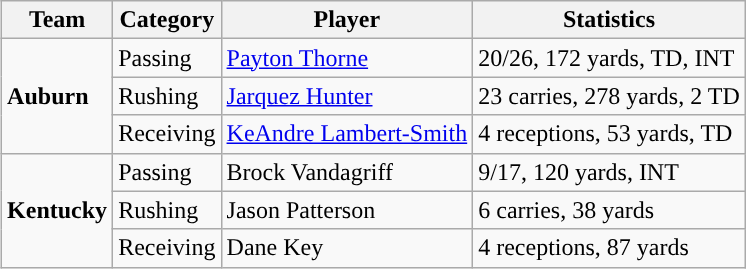<table class="wikitable" style="float: right;">
<tr>
<th>Team</th>
<th>Category</th>
<th>Player</th>
<th>Statistics</th>
</tr>
<tr>
<td rowspan=3><strong>Auburn</strong></td>
<td>Passing</td>
<td><a href='#'>Payton Thorne</a></td>
<td>20/26, 172 yards, TD, INT</td>
</tr>
<tr>
<td>Rushing</td>
<td><a href='#'>Jarquez Hunter</a></td>
<td>23 carries, 278 yards, 2 TD</td>
</tr>
<tr>
<td>Receiving</td>
<td><a href='#'>KeAndre Lambert-Smith</a></td>
<td>4 receptions, 53 yards, TD</td>
</tr>
<tr>
<td rowspan=3><strong>Kentucky</strong></td>
<td>Passing</td>
<td>Brock Vandagriff</td>
<td>9/17, 120 yards, INT</td>
</tr>
<tr>
<td>Rushing</td>
<td>Jason Patterson</td>
<td>6 carries, 38 yards</td>
</tr>
<tr>
<td>Receiving</td>
<td>Dane Key</td>
<td>4 receptions, 87 yards</td>
</tr>
</table>
